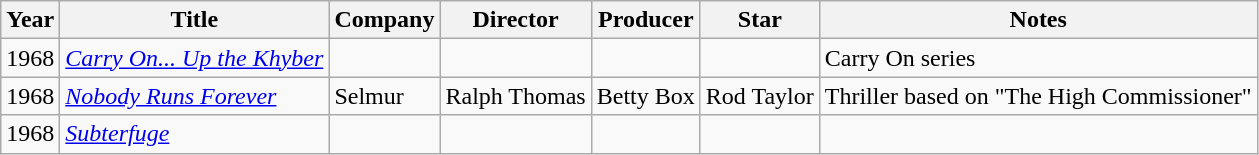<table class="wikitable sortable">
<tr>
<th>Year</th>
<th>Title</th>
<th>Company</th>
<th>Director</th>
<th>Producer</th>
<th>Star</th>
<th>Notes</th>
</tr>
<tr>
<td>1968</td>
<td><em><a href='#'>Carry On... Up the Khyber</a></em></td>
<td></td>
<td></td>
<td></td>
<td></td>
<td>Carry On series</td>
</tr>
<tr>
<td>1968</td>
<td><em><a href='#'>Nobody Runs Forever</a></em></td>
<td>Selmur</td>
<td>Ralph Thomas</td>
<td>Betty Box</td>
<td>Rod Taylor</td>
<td>Thriller based on "The High Commissioner"</td>
</tr>
<tr>
<td>1968</td>
<td><em><a href='#'>Subterfuge</a></em></td>
<td></td>
<td></td>
<td></td>
<td></td>
<td></td>
</tr>
</table>
